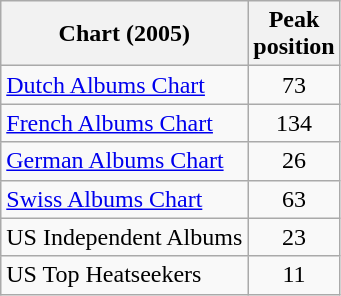<table class="wikitable sortable">
<tr>
<th>Chart (2005)</th>
<th>Peak<br>position</th>
</tr>
<tr>
<td><a href='#'>Dutch Albums Chart</a></td>
<td align="center">73</td>
</tr>
<tr>
<td><a href='#'>French Albums Chart</a></td>
<td align="center">134</td>
</tr>
<tr>
<td><a href='#'>German Albums Chart</a></td>
<td align="center">26</td>
</tr>
<tr>
<td><a href='#'>Swiss Albums Chart</a></td>
<td align="center">63</td>
</tr>
<tr>
<td>US Independent Albums</td>
<td align="center">23</td>
</tr>
<tr>
<td>US Top Heatseekers</td>
<td align="center">11</td>
</tr>
</table>
